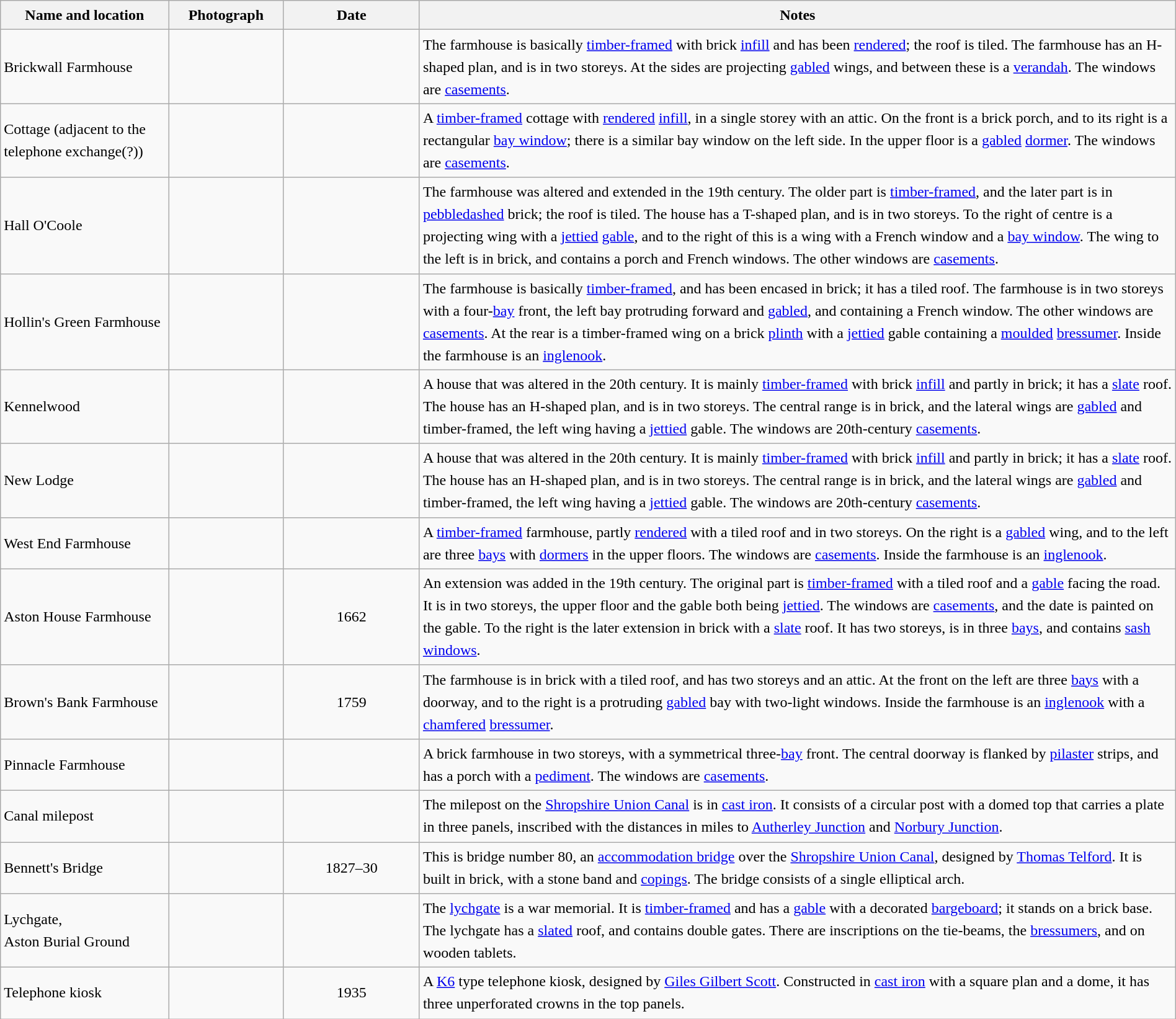<table class="wikitable sortable plainrowheaders" style="width:100%;border:0px;text-align:left;line-height:150%;">
<tr>
<th scope="col"  style="width:150px">Name and location</th>
<th scope="col"  style="width:100px" class="unsortable">Photograph</th>
<th scope="col"  style="width:120px">Date</th>
<th scope="col"  style="width:700px" class="unsortable">Notes</th>
</tr>
<tr>
<td>Brickwall Farmhouse<br><small></small></td>
<td></td>
<td align="center"></td>
<td>The farmhouse is basically <a href='#'>timber-framed</a> with brick <a href='#'>infill</a> and has been <a href='#'>rendered</a>; the roof is tiled.  The farmhouse has an H-shaped plan, and is in two storeys.  At the sides are projecting <a href='#'>gabled</a> wings, and between these is a <a href='#'>verandah</a>.  The windows are <a href='#'>casements</a>.</td>
</tr>
<tr>
<td>Cottage (adjacent to the telephone exchange(?))<br><small></small></td>
<td></td>
<td align="center"></td>
<td>A <a href='#'>timber-framed</a> cottage with <a href='#'>rendered</a> <a href='#'>infill</a>, in a single storey with an attic.  On the front is a brick porch, and to its right is a rectangular <a href='#'>bay window</a>; there is a similar bay window on the left side.  In the upper floor is a <a href='#'>gabled</a> <a href='#'>dormer</a>.  The windows are <a href='#'>casements</a>.</td>
</tr>
<tr>
<td>Hall O'Coole<br><small></small></td>
<td></td>
<td align="center"></td>
<td>The farmhouse was altered and extended in the 19th century.  The older part is <a href='#'>timber-framed</a>, and the later part is in <a href='#'>pebbledashed</a> brick; the roof is tiled.  The house has a T-shaped plan, and is in two storeys.  To the right of centre is a projecting wing with a <a href='#'>jettied</a> <a href='#'>gable</a>, and to the right of this is a wing with a French window and a <a href='#'>bay window</a>.  The wing to the left is in brick, and contains a porch and French windows.  The other windows are <a href='#'>casements</a>.</td>
</tr>
<tr>
<td>Hollin's Green Farmhouse<br><small></small></td>
<td></td>
<td align="center"></td>
<td>The farmhouse is basically <a href='#'>timber-framed</a>, and has been encased in brick; it has a tiled roof.  The farmhouse is in two storeys with a four-<a href='#'>bay</a> front, the left bay protruding forward and <a href='#'>gabled</a>, and containing a French window.  The other windows are <a href='#'>casements</a>.  At the rear is a timber-framed wing on a brick <a href='#'>plinth</a> with a <a href='#'>jettied</a> gable containing a <a href='#'>moulded</a> <a href='#'>bressumer</a>.  Inside the farmhouse is an <a href='#'>inglenook</a>.</td>
</tr>
<tr>
<td>Kennelwood<br><small></small></td>
<td></td>
<td align="center"></td>
<td>A house that was altered in the 20th century.  It is mainly <a href='#'>timber-framed</a> with brick <a href='#'>infill</a> and partly in brick; it has a <a href='#'>slate</a> roof.  The house has an H-shaped plan, and is in two storeys.  The central range is in brick, and the lateral wings are <a href='#'>gabled</a> and timber-framed, the left wing having a <a href='#'>jettied</a> gable.  The windows are 20th-century <a href='#'>casements</a>.</td>
</tr>
<tr>
<td>New Lodge<br><small></small></td>
<td></td>
<td align="center"></td>
<td>A house that was altered in the 20th century.  It is mainly <a href='#'>timber-framed</a> with brick <a href='#'>infill</a> and partly in brick; it has a <a href='#'>slate</a> roof.  The house has an H-shaped plan, and is in two storeys.  The central range is in brick, and the lateral wings are <a href='#'>gabled</a> and timber-framed, the left wing having a <a href='#'>jettied</a> gable.  The windows are 20th-century <a href='#'>casements</a>.</td>
</tr>
<tr>
<td>West End Farmhouse<br><small></small></td>
<td></td>
<td align="center"></td>
<td>A <a href='#'>timber-framed</a> farmhouse, partly <a href='#'>rendered</a> with a tiled roof and in two storeys.  On the right is a <a href='#'>gabled</a>  wing, and to the left are three <a href='#'>bays</a> with <a href='#'>dormers</a> in the upper floors.  The windows are <a href='#'>casements</a>.  Inside the farmhouse is an <a href='#'>inglenook</a>.</td>
</tr>
<tr>
<td>Aston House Farmhouse<br><small></small></td>
<td></td>
<td align="center">1662</td>
<td>An extension was added in the 19th century.  The original part is <a href='#'>timber-framed</a> with a tiled roof and a <a href='#'>gable</a> facing the road.  It is in two storeys, the upper floor and the gable both being <a href='#'>jettied</a>.  The windows are <a href='#'>casements</a>, and the date is painted on the gable.  To the right is the later extension in brick with a <a href='#'>slate</a> roof.  It has two storeys, is in three <a href='#'>bays</a>, and contains <a href='#'>sash windows</a>.</td>
</tr>
<tr>
<td>Brown's Bank Farmhouse<br><small></small></td>
<td></td>
<td align="center">1759</td>
<td>The farmhouse is in brick with a tiled roof, and has two storeys and an attic.  At the front on the left are three <a href='#'>bays</a> with a doorway, and to the right is a protruding <a href='#'>gabled</a> bay with two-light windows.  Inside the farmhouse is an <a href='#'>inglenook</a> with a <a href='#'>chamfered</a> <a href='#'>bressumer</a>.</td>
</tr>
<tr>
<td>Pinnacle Farmhouse<br><small></small></td>
<td></td>
<td align="center"></td>
<td>A brick farmhouse in two storeys, with a symmetrical three-<a href='#'>bay</a> front.  The central doorway is flanked by <a href='#'>pilaster</a> strips, and has a porch with a <a href='#'>pediment</a>.  The windows are <a href='#'>casements</a>.</td>
</tr>
<tr>
<td>Canal milepost<br><small></small></td>
<td></td>
<td align="center"></td>
<td>The milepost on the <a href='#'>Shropshire Union Canal</a> is in <a href='#'>cast iron</a>.  It consists of a circular post with a domed top that carries a plate in three panels, inscribed with the distances in miles to <a href='#'>Autherley Junction</a> and <a href='#'>Norbury Junction</a>.</td>
</tr>
<tr>
<td>Bennett's Bridge<br><small></small></td>
<td></td>
<td align="center">1827–30</td>
<td>This is bridge number 80, an <a href='#'>accommodation bridge</a> over the <a href='#'>Shropshire Union Canal</a>, designed by <a href='#'>Thomas Telford</a>.  It is built in brick, with a stone band and <a href='#'>copings</a>.  The bridge consists of a single elliptical arch.</td>
</tr>
<tr>
<td>Lychgate,<br>Aston Burial Ground<br><small></small></td>
<td></td>
<td align="center"></td>
<td>The <a href='#'>lychgate</a> is a war memorial.  It is <a href='#'>timber-framed</a> and has a <a href='#'>gable</a> with a decorated <a href='#'>bargeboard</a>; it stands on a brick base.  The lychgate has a <a href='#'>slated</a> roof, and contains double gates.  There are inscriptions on the tie-beams, the <a href='#'>bressumers</a>, and on wooden tablets.</td>
</tr>
<tr>
<td>Telephone kiosk<br><small></small></td>
<td></td>
<td align="center">1935</td>
<td>A <a href='#'>K6</a> type telephone kiosk, designed by <a href='#'>Giles Gilbert Scott</a>.  Constructed in <a href='#'>cast iron</a> with a square plan and a dome, it has three unperforated crowns in the top panels.</td>
</tr>
<tr>
</tr>
</table>
